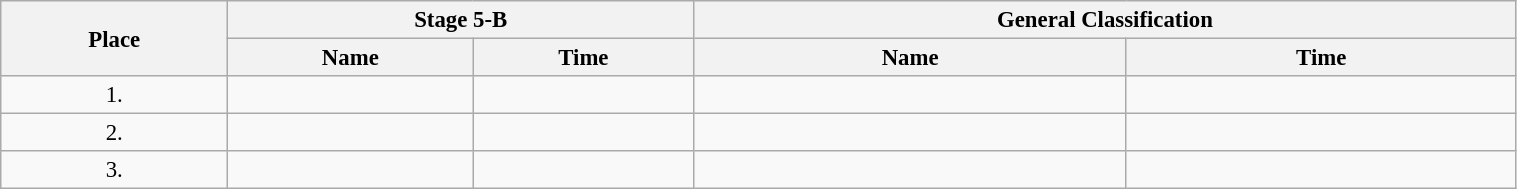<table class=wikitable style="font-size:95%" width="80%">
<tr>
<th rowspan="2">Place</th>
<th colspan="2">Stage 5-B</th>
<th colspan="2">General Classification</th>
</tr>
<tr>
<th>Name</th>
<th>Time</th>
<th>Name</th>
<th>Time</th>
</tr>
<tr>
<td align="center">1.</td>
<td></td>
<td></td>
<td></td>
<td></td>
</tr>
<tr>
<td align="center">2.</td>
<td></td>
<td></td>
<td></td>
<td></td>
</tr>
<tr>
<td align="center">3.</td>
<td></td>
<td></td>
<td></td>
<td></td>
</tr>
</table>
